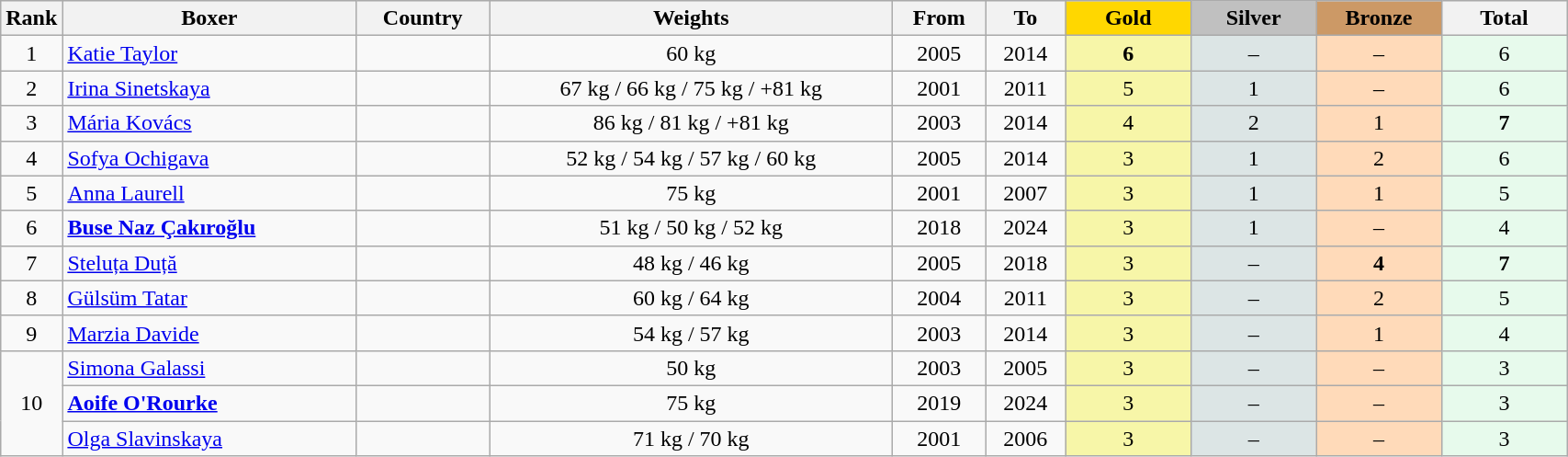<table class="wikitable plainrowheaders" width=90% style="text-align:center;">
<tr style="background-color:#EDEDED;">
<th class="hintergrundfarbe5" style="width:1em">Rank</th>
<th class="hintergrundfarbe5">Boxer</th>
<th class="hintergrundfarbe5">Country</th>
<th class="hintergrundfarbe5">Weights</th>
<th class="hintergrundfarbe5">From</th>
<th class="hintergrundfarbe5">To</th>
<th style="background:    gold; width:8%">Gold</th>
<th style="background:  silver; width:8%">Silver</th>
<th style="background: #CC9966; width:8%">Bronze</th>
<th class="hintergrundfarbe5" style="width:8%">Total</th>
</tr>
<tr>
<td>1</td>
<td align="left"><a href='#'>Katie Taylor</a></td>
<td align="left"></td>
<td>60 kg</td>
<td>2005</td>
<td>2014</td>
<td bgcolor="#F7F6A8"><strong>6</strong></td>
<td bgcolor="#DCE5E5">–</td>
<td bgcolor="#FFDAB9">–</td>
<td bgcolor="#E7FAEC">6</td>
</tr>
<tr align="center">
<td>2</td>
<td align="left"><a href='#'>Irina Sinetskaya</a></td>
<td align="left"></td>
<td>67 kg / 66 kg / 75 kg / +81 kg</td>
<td>2001</td>
<td>2011</td>
<td bgcolor="#F7F6A8">5</td>
<td bgcolor="#DCE5E5">1</td>
<td bgcolor="#FFDAB9">–</td>
<td bgcolor="#E7FAEC">6</td>
</tr>
<tr align="center">
<td>3</td>
<td align="left"><a href='#'>Mária Kovács</a></td>
<td align="left"></td>
<td>86 kg / 81 kg / +81 kg</td>
<td>2003</td>
<td>2014</td>
<td bgcolor="#F7F6A8">4</td>
<td bgcolor="#DCE5E5">2</td>
<td bgcolor="#FFDAB9">1</td>
<td bgcolor="#E7FAEC"><strong>7</strong></td>
</tr>
<tr align="center">
<td>4</td>
<td align="left"><a href='#'>Sofya Ochigava</a></td>
<td align="left"></td>
<td>52 kg / 54 kg / 57 kg / 60 kg</td>
<td>2005</td>
<td>2014</td>
<td bgcolor="#F7F6A8">3</td>
<td bgcolor="#DCE5E5">1</td>
<td bgcolor="#FFDAB9">2</td>
<td bgcolor="#E7FAEC">6</td>
</tr>
<tr align="center">
<td>5</td>
<td align="left"><a href='#'>Anna Laurell</a></td>
<td align="left"></td>
<td>75 kg</td>
<td>2001</td>
<td>2007</td>
<td bgcolor="#F7F6A8">3</td>
<td bgcolor="#DCE5E5">1</td>
<td bgcolor="#FFDAB9">1</td>
<td bgcolor="#E7FAEC">5</td>
</tr>
<tr align="center">
<td>6</td>
<td align="left"><strong><a href='#'>Buse Naz Çakıroğlu</a></strong></td>
<td align="left"></td>
<td>51 kg / 50 kg / 52 kg</td>
<td>2018</td>
<td>2024</td>
<td bgcolor="#F7F6A8">3</td>
<td bgcolor="#DCE5E5">1</td>
<td bgcolor="#FFDAB9">–</td>
<td bgcolor="#E7FAEC">4</td>
</tr>
<tr align="center">
<td>7</td>
<td align="left"><a href='#'>Steluța Duță</a></td>
<td align="left"></td>
<td>48 kg / 46 kg</td>
<td>2005</td>
<td>2018</td>
<td bgcolor="#F7F6A8">3</td>
<td bgcolor="#DCE5E5">–</td>
<td bgcolor="#FFDAB9"><strong>4</strong></td>
<td bgcolor="#E7FAEC"><strong>7</strong></td>
</tr>
<tr align="center">
<td>8</td>
<td align="left"><a href='#'>Gülsüm Tatar</a></td>
<td align="left"></td>
<td>60 kg / 64 kg</td>
<td>2004</td>
<td>2011</td>
<td bgcolor="#F7F6A8">3</td>
<td bgcolor="#DCE5E5">–</td>
<td bgcolor="#FFDAB9">2</td>
<td bgcolor="#E7FAEC">5</td>
</tr>
<tr align="center">
<td>9</td>
<td align="left"><a href='#'>Marzia Davide</a></td>
<td align="left"></td>
<td>54 kg / 57 kg</td>
<td>2003</td>
<td>2014</td>
<td bgcolor="#F7F6A8">3</td>
<td bgcolor="#DCE5E5">–</td>
<td bgcolor="#FFDAB9">1</td>
<td bgcolor="#E7FAEC">4</td>
</tr>
<tr align="center">
<td rowspan="3">10</td>
<td align="left"><a href='#'>Simona Galassi</a></td>
<td align="left"></td>
<td>50 kg</td>
<td>2003</td>
<td>2005</td>
<td bgcolor="#F7F6A8">3</td>
<td bgcolor="#DCE5E5">–</td>
<td bgcolor="#FFDAB9">–</td>
<td bgcolor="#E7FAEC">3</td>
</tr>
<tr align="center">
<td align="left"><strong><a href='#'>Aoife O'Rourke</a></strong></td>
<td align="left"></td>
<td>75 kg</td>
<td>2019</td>
<td>2024</td>
<td bgcolor="#F7F6A8">3</td>
<td bgcolor="#DCE5E5">–</td>
<td bgcolor="#FFDAB9">–</td>
<td bgcolor="#E7FAEC">3</td>
</tr>
<tr align="center">
<td align="left"><a href='#'>Olga Slavinskaya</a></td>
<td align="left"></td>
<td>71 kg / 70 kg</td>
<td>2001</td>
<td>2006</td>
<td bgcolor="#F7F6A8">3</td>
<td bgcolor="#DCE5E5">–</td>
<td bgcolor="#FFDAB9">–</td>
<td bgcolor="#E7FAEC">3</td>
</tr>
</table>
